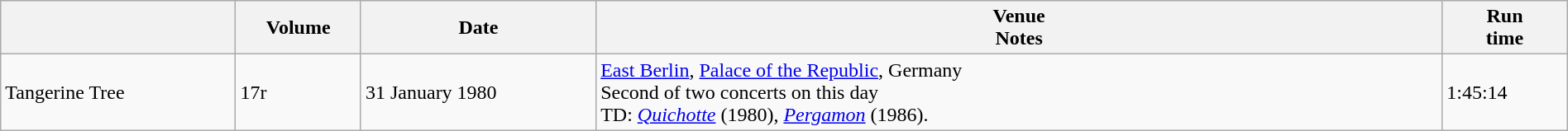<table class="wikitable" style="width: 100%;">
<tr>
<th style="width: 15%;"></th>
<th style="width: 8%;">Volume</th>
<th style="width: 15%;">Date</th>
<th>Venue<br>Notes</th>
<th style="width: 8%;">Run<br>time</th>
</tr>
<tr>
<td>Tangerine Tree</td>
<td>17r</td>
<td>31 January 1980</td>
<td><a href='#'>East Berlin</a>, <a href='#'>Palace of the Republic</a>, Germany<br>Second of two concerts on this day<br>TD: <em><a href='#'>Quichotte</a></em> (1980), <em><a href='#'>Pergamon</a></em> (1986).</td>
<td>1:45:14</td>
</tr>
</table>
